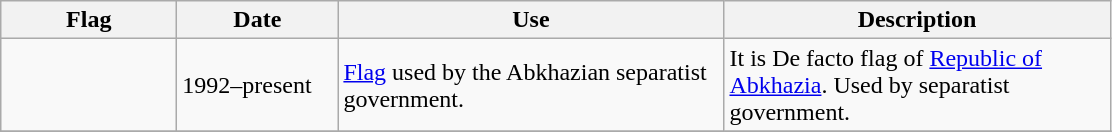<table class="wikitable">
<tr>
<th style="width:110px;">Flag</th>
<th style="width:100px;">Date</th>
<th style="width:250px;">Use</th>
<th style="width:250px;">Description</th>
</tr>
<tr>
<td></td>
<td>1992–present</td>
<td><a href='#'>Flag</a> used by the Abkhazian separatist government.</td>
<td>It is De facto flag of <a href='#'>Republic of Abkhazia</a>. Used by separatist government.</td>
</tr>
<tr>
</tr>
</table>
